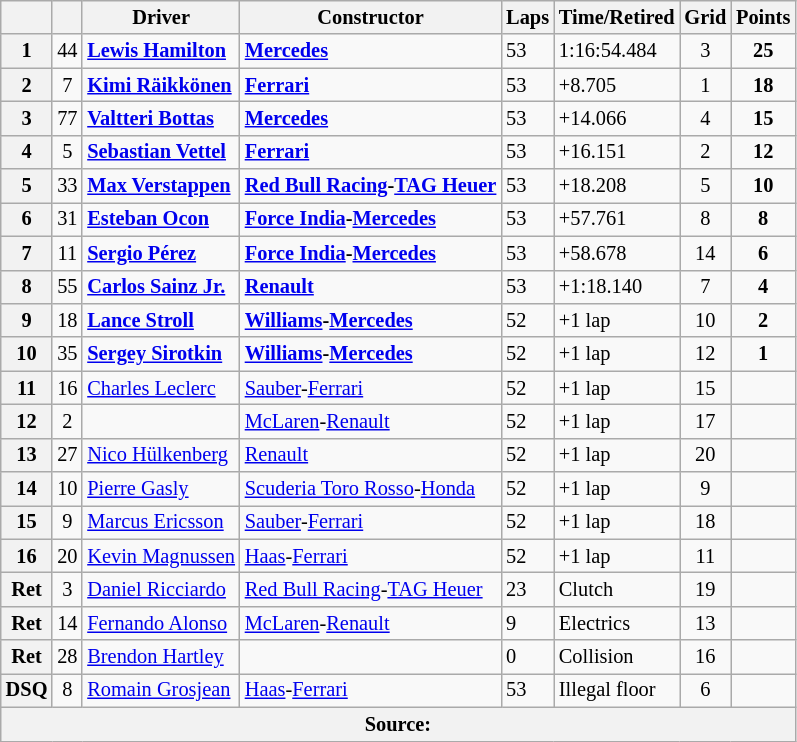<table class="wikitable sortable" style="font-size: 85%;">
<tr>
<th></th>
<th></th>
<th>Driver</th>
<th>Constructor</th>
<th class="unsortable">Laps</th>
<th class="unsortable">Time/Retired</th>
<th>Grid</th>
<th>Points</th>
</tr>
<tr>
<th>1</th>
<td align="center">44</td>
<td data-sort-value="HAM"> <strong><a href='#'>Lewis Hamilton</a></strong></td>
<td><strong><a href='#'>Mercedes</a></strong></td>
<td>53</td>
<td>1:16:54.484</td>
<td align="center">3</td>
<td align="center"><strong>25</strong></td>
</tr>
<tr>
<th>2</th>
<td align="center">7</td>
<td data-sort-value="RAI"> <strong><a href='#'>Kimi Räikkönen</a></strong></td>
<td><strong><a href='#'>Ferrari</a></strong></td>
<td>53</td>
<td>+8.705</td>
<td align="center">1</td>
<td align="center"><strong>18</strong></td>
</tr>
<tr>
<th>3</th>
<td align="center">77</td>
<td data-sort-value="BOT"> <strong><a href='#'>Valtteri Bottas</a></strong></td>
<td><strong><a href='#'>Mercedes</a></strong></td>
<td>53</td>
<td>+14.066</td>
<td align="center">4</td>
<td align="center"><strong>15</strong></td>
</tr>
<tr>
<th>4</th>
<td align="center">5</td>
<td data-sort-value="VET"> <strong><a href='#'>Sebastian Vettel</a></strong></td>
<td><strong><a href='#'>Ferrari</a></strong></td>
<td>53</td>
<td>+16.151</td>
<td align="center">2</td>
<td align="center"><strong>12</strong></td>
</tr>
<tr>
<th>5</th>
<td align="center">33</td>
<td data-sort-value="VER"> <strong><a href='#'>Max Verstappen</a></strong></td>
<td><strong><a href='#'>Red Bull Racing</a>-<a href='#'>TAG Heuer</a></strong></td>
<td>53</td>
<td>+18.208</td>
<td align="center">5</td>
<td align="center"><strong>10</strong></td>
</tr>
<tr>
<th>6</th>
<td align="center">31</td>
<td data-sort-value="OCO"> <strong><a href='#'>Esteban Ocon</a></strong></td>
<td><strong><a href='#'>Force India</a>-<a href='#'>Mercedes</a></strong></td>
<td>53</td>
<td>+57.761</td>
<td align="center">8</td>
<td align="center"><strong>8</strong></td>
</tr>
<tr>
<th>7</th>
<td align="center">11</td>
<td data-sort-value="PER"> <strong><a href='#'>Sergio Pérez</a></strong></td>
<td><strong><a href='#'>Force India</a>-<a href='#'>Mercedes</a></strong></td>
<td>53</td>
<td>+58.678</td>
<td align="center">14</td>
<td align="center"><strong>6</strong></td>
</tr>
<tr>
<th>8</th>
<td align="center">55</td>
<td data-sort-value="SAI"> <strong><a href='#'>Carlos Sainz Jr.</a></strong></td>
<td><strong><a href='#'>Renault</a></strong></td>
<td>53</td>
<td>+1:18.140</td>
<td align="center">7</td>
<td align="center"><strong>4</strong></td>
</tr>
<tr>
<th>9</th>
<td align="center">18</td>
<td data-sort-value="STR"> <strong><a href='#'>Lance Stroll</a></strong></td>
<td><strong><a href='#'>Williams</a>-<a href='#'>Mercedes</a></strong></td>
<td>52</td>
<td>+1 lap</td>
<td align="center">10</td>
<td align="center"><strong>2</strong></td>
</tr>
<tr>
<th>10</th>
<td align="center">35</td>
<td data-sort-value="SIR"> <strong><a href='#'>Sergey Sirotkin</a></strong></td>
<td><strong><a href='#'>Williams</a>-<a href='#'>Mercedes</a></strong></td>
<td>52</td>
<td>+1 lap</td>
<td align="center">12</td>
<td align="center"><strong>1</strong></td>
</tr>
<tr>
<th>11</th>
<td align="center">16</td>
<td data-sort-value="LEC"> <a href='#'>Charles Leclerc</a></td>
<td><a href='#'>Sauber</a>-<a href='#'>Ferrari</a></td>
<td>52</td>
<td>+1 lap</td>
<td align="center">15</td>
<td></td>
</tr>
<tr>
<th>12</th>
<td align="center">2</td>
<td data-sort-value="VAN"></td>
<td><a href='#'>McLaren</a>-<a href='#'>Renault</a></td>
<td>52</td>
<td>+1 lap</td>
<td align="center">17</td>
<td></td>
</tr>
<tr>
<th>13</th>
<td align="center">27</td>
<td data-sort-value="HUL"> <a href='#'>Nico Hülkenberg</a></td>
<td><a href='#'>Renault</a></td>
<td>52</td>
<td>+1 lap</td>
<td align="center">20</td>
<td></td>
</tr>
<tr>
<th>14</th>
<td align="center">10</td>
<td data-sort-value="GAS"> <a href='#'>Pierre Gasly</a></td>
<td><a href='#'>Scuderia Toro Rosso</a>-<a href='#'>Honda</a></td>
<td>52</td>
<td>+1 lap</td>
<td align="center">9</td>
<td></td>
</tr>
<tr>
<th>15</th>
<td align="center">9</td>
<td data-sort-value="ERI"> <a href='#'>Marcus Ericsson</a></td>
<td><a href='#'>Sauber</a>-<a href='#'>Ferrari</a></td>
<td>52</td>
<td>+1 lap</td>
<td align="center">18</td>
<td></td>
</tr>
<tr>
<th>16</th>
<td align="center">20</td>
<td data-sort-value="MAG"> <a href='#'>Kevin Magnussen</a></td>
<td><a href='#'>Haas</a>-<a href='#'>Ferrari</a></td>
<td>52</td>
<td>+1 lap</td>
<td align="center">11</td>
<td></td>
</tr>
<tr>
<th data-sort-value="17">Ret</th>
<td align="center">3</td>
<td data-sort-value="RIC"> <a href='#'>Daniel Ricciardo</a></td>
<td><a href='#'>Red Bull Racing</a>-<a href='#'>TAG Heuer</a></td>
<td>23</td>
<td>Clutch</td>
<td align="center">19</td>
<td></td>
</tr>
<tr>
<th data-sort-value="18">Ret</th>
<td align="center">14</td>
<td data-sort-value="ALO"> <a href='#'>Fernando Alonso</a></td>
<td><a href='#'>McLaren</a>-<a href='#'>Renault</a></td>
<td>9</td>
<td>Electrics</td>
<td align="center">13</td>
<td></td>
</tr>
<tr>
<th data-sort-value="19">Ret</th>
<td align="center">28</td>
<td data-sort-value="HAR"> <a href='#'>Brendon Hartley</a></td>
<td></td>
<td>0</td>
<td>Collision</td>
<td align="center">16</td>
<td></td>
</tr>
<tr>
<th data-sort-value="20">DSQ</th>
<td align="center">8</td>
<td data-sort-value="GRO"> <a href='#'>Romain Grosjean</a></td>
<td><a href='#'>Haas</a>-<a href='#'>Ferrari</a></td>
<td>53</td>
<td>Illegal floor</td>
<td align="center">6</td>
<td></td>
</tr>
<tr>
<th colspan="8">Source:</th>
</tr>
</table>
